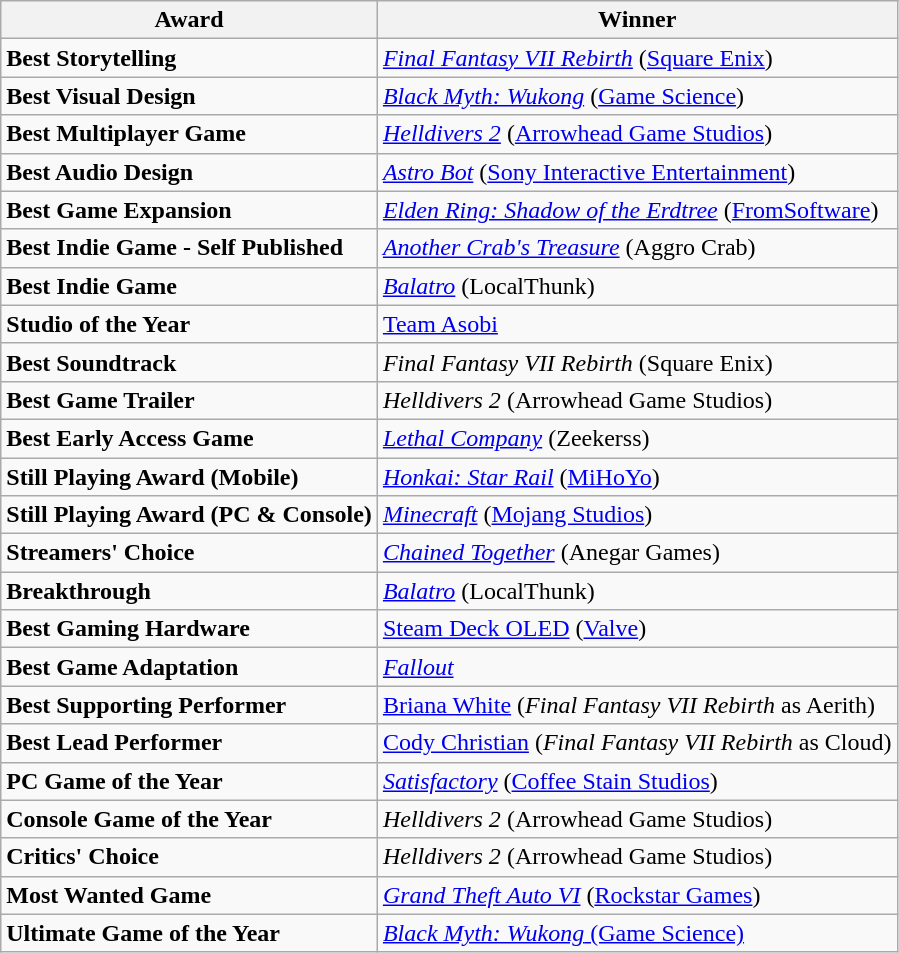<table class="wikitable">
<tr>
<th><strong>Award</strong></th>
<th><strong>Winner</strong></th>
</tr>
<tr>
<td><strong>Best Storytelling</strong></td>
<td><em><a href='#'>Final Fantasy VII Rebirth</a></em> (<a href='#'>Square Enix</a>)</td>
</tr>
<tr>
<td><strong>Best Visual Design</strong></td>
<td><em><a href='#'>Black Myth: Wukong</a></em> (<a href='#'>Game Science</a>)</td>
</tr>
<tr>
<td><strong>Best Multiplayer Game</strong></td>
<td><em><a href='#'>Helldivers 2</a></em> (<a href='#'>Arrowhead Game Studios</a>)</td>
</tr>
<tr>
<td><strong>Best Audio Design</strong></td>
<td><em><a href='#'>Astro Bot</a></em> (<a href='#'>Sony Interactive Entertainment</a>)</td>
</tr>
<tr>
<td><strong>Best Game Expansion</strong></td>
<td><em><a href='#'>Elden Ring: Shadow of the Erdtree</a></em> (<a href='#'>FromSoftware</a>)</td>
</tr>
<tr>
<td><strong>Best Indie Game - Self Published</strong></td>
<td><em><a href='#'>Another Crab's Treasure</a></em> (Aggro Crab)</td>
</tr>
<tr>
<td><strong>Best Indie Game</strong></td>
<td><em><a href='#'>Balatro</a></em> (LocalThunk)</td>
</tr>
<tr>
<td><strong>Studio of the Year</strong></td>
<td><a href='#'>Team Asobi</a></td>
</tr>
<tr>
<td><strong>Best Soundtrack</strong></td>
<td><em>Final Fantasy VII Rebirth</em> (Square Enix)</td>
</tr>
<tr>
<td><strong>Best Game Trailer</strong></td>
<td><em>Helldivers 2</em> (Arrowhead Game Studios)</td>
</tr>
<tr>
<td><strong>Best Early Access Game</strong></td>
<td><em><a href='#'>Lethal Company</a></em> (Zeekerss)</td>
</tr>
<tr>
<td><strong>Still Playing Award (Mobile)</strong></td>
<td><em><a href='#'>Honkai: Star Rail</a></em> (<a href='#'>MiHoYo</a>)</td>
</tr>
<tr>
<td><strong>Still Playing Award (PC & Console)</strong></td>
<td><em><a href='#'>Minecraft</a></em> (<a href='#'>Mojang Studios</a>)</td>
</tr>
<tr>
<td><strong>Streamers' Choice</strong></td>
<td><em><a href='#'>Chained Together</a></em> (Anegar Games)</td>
</tr>
<tr>
<td><strong>Breakthrough</strong></td>
<td><em><a href='#'>Balatro</a></em> (LocalThunk)</td>
</tr>
<tr>
<td><strong>Best Gaming Hardware</strong></td>
<td><a href='#'>Steam Deck OLED</a> (<a href='#'>Valve</a>)</td>
</tr>
<tr>
<td><strong>Best Game Adaptation</strong></td>
<td><em><a href='#'>Fallout</a></em></td>
</tr>
<tr>
<td><strong>Best Supporting Performer</strong></td>
<td><a href='#'>Briana White</a> (<em>Final Fantasy VII Rebirth</em> as Aerith)</td>
</tr>
<tr>
<td><strong>Best Lead Performer</strong></td>
<td><a href='#'>Cody Christian</a> (<em>Final Fantasy VII Rebirth</em> as Cloud)</td>
</tr>
<tr>
<td><strong>PC Game of the Year</strong></td>
<td><em><a href='#'>Satisfactory</a></em> (<a href='#'>Coffee Stain Studios</a>)</td>
</tr>
<tr>
<td><strong>Console Game of the Year</strong></td>
<td><em>Helldivers 2</em> (Arrowhead Game Studios)</td>
</tr>
<tr>
<td><strong>Critics' Choice</strong></td>
<td><em>Helldivers 2</em> (Arrowhead Game Studios)</td>
</tr>
<tr>
<td><strong>Most Wanted Game</strong></td>
<td><em><a href='#'>Grand Theft Auto VI</a></em> (<a href='#'>Rockstar Games</a>)</td>
</tr>
<tr>
<td><strong>Ultimate Game of the Year</strong></td>
<td><a href='#'><em>Black Myth: Wukong</em> (Game Science)</a></td>
</tr>
</table>
